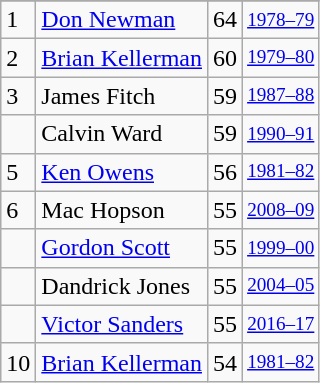<table class="wikitable">
<tr>
</tr>
<tr>
<td>1</td>
<td><a href='#'>Don Newman</a></td>
<td>64</td>
<td style="font-size:80%;"><a href='#'>1978–79</a></td>
</tr>
<tr>
<td>2</td>
<td><a href='#'>Brian Kellerman</a></td>
<td>60</td>
<td style="font-size:80%;"><a href='#'>1979–80</a></td>
</tr>
<tr>
<td>3</td>
<td>James Fitch</td>
<td>59</td>
<td style="font-size:80%;"><a href='#'>1987–88</a></td>
</tr>
<tr>
<td></td>
<td>Calvin Ward</td>
<td>59</td>
<td style="font-size:80%;"><a href='#'>1990–91</a></td>
</tr>
<tr>
<td>5</td>
<td><a href='#'>Ken Owens</a></td>
<td>56</td>
<td style="font-size:80%;"><a href='#'>1981–82</a></td>
</tr>
<tr>
<td>6</td>
<td>Mac Hopson</td>
<td>55</td>
<td style="font-size:80%;"><a href='#'>2008–09</a></td>
</tr>
<tr>
<td></td>
<td><a href='#'>Gordon Scott</a></td>
<td>55</td>
<td style="font-size:80%;"><a href='#'>1999–00</a></td>
</tr>
<tr>
<td></td>
<td>Dandrick Jones</td>
<td>55</td>
<td style="font-size:80%;"><a href='#'>2004–05</a></td>
</tr>
<tr>
<td></td>
<td><a href='#'>Victor Sanders</a></td>
<td>55</td>
<td style="font-size:80%;"><a href='#'>2016–17</a></td>
</tr>
<tr>
<td>10</td>
<td><a href='#'>Brian Kellerman</a></td>
<td>54</td>
<td style="font-size:80%;"><a href='#'>1981–82</a></td>
</tr>
</table>
